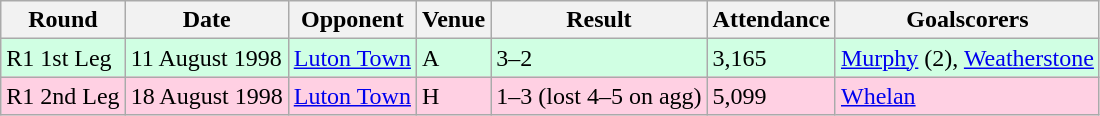<table class="wikitable">
<tr>
<th>Round</th>
<th>Date</th>
<th>Opponent</th>
<th>Venue</th>
<th>Result</th>
<th>Attendance</th>
<th>Goalscorers</th>
</tr>
<tr style="background-color: #d0ffe3;">
<td>R1 1st Leg</td>
<td>11 August 1998</td>
<td><a href='#'>Luton Town</a></td>
<td>A</td>
<td>3–2</td>
<td>3,165</td>
<td><a href='#'>Murphy</a> (2), <a href='#'>Weatherstone</a></td>
</tr>
<tr style="background-color: #ffd0e3;">
<td>R1 2nd Leg</td>
<td>18 August 1998</td>
<td><a href='#'>Luton Town</a></td>
<td>H</td>
<td>1–3 (lost 4–5 on agg)</td>
<td>5,099</td>
<td><a href='#'>Whelan</a></td>
</tr>
</table>
